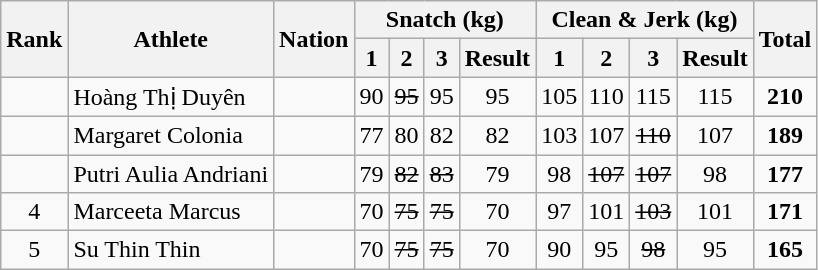<table class="wikitable sortable" style="text-align:center;">
<tr>
<th rowspan=2>Rank</th>
<th rowspan=2>Athlete</th>
<th rowspan=2>Nation</th>
<th colspan=4>Snatch (kg)</th>
<th colspan=4>Clean & Jerk (kg)</th>
<th rowspan=2>Total</th>
</tr>
<tr>
<th>1</th>
<th>2</th>
<th>3</th>
<th>Result</th>
<th>1</th>
<th>2</th>
<th>3</th>
<th>Result</th>
</tr>
<tr>
<td></td>
<td align=left>Hoàng Thị Duyên</td>
<td align=left></td>
<td>90</td>
<td><s>95</s></td>
<td>95</td>
<td>95</td>
<td>105</td>
<td>110</td>
<td>115</td>
<td>115</td>
<td><strong>210</strong></td>
</tr>
<tr>
<td></td>
<td align=left>Margaret Colonia</td>
<td align=left></td>
<td>77</td>
<td>80</td>
<td>82</td>
<td>82</td>
<td>103</td>
<td>107</td>
<td><s>110</s></td>
<td>107</td>
<td><strong>189</strong></td>
</tr>
<tr>
<td></td>
<td align=left>Putri Aulia Andriani</td>
<td align=left></td>
<td>79</td>
<td><s>82</s></td>
<td><s>83</s></td>
<td>79</td>
<td>98</td>
<td><s>107</s></td>
<td><s>107</s></td>
<td>98</td>
<td><strong>177</strong></td>
</tr>
<tr>
<td>4</td>
<td align=left>Marceeta Marcus</td>
<td align=left></td>
<td>70</td>
<td><s>75</s></td>
<td><s>75</s></td>
<td>70</td>
<td>97</td>
<td>101</td>
<td><s>103</s></td>
<td>101</td>
<td><strong>171</strong></td>
</tr>
<tr>
<td>5</td>
<td align=left>Su Thin Thin</td>
<td align=left></td>
<td>70</td>
<td><s>75</s></td>
<td><s>75</s></td>
<td>70</td>
<td>90</td>
<td>95</td>
<td><s>98</s></td>
<td>95</td>
<td><strong>165</strong></td>
</tr>
</table>
